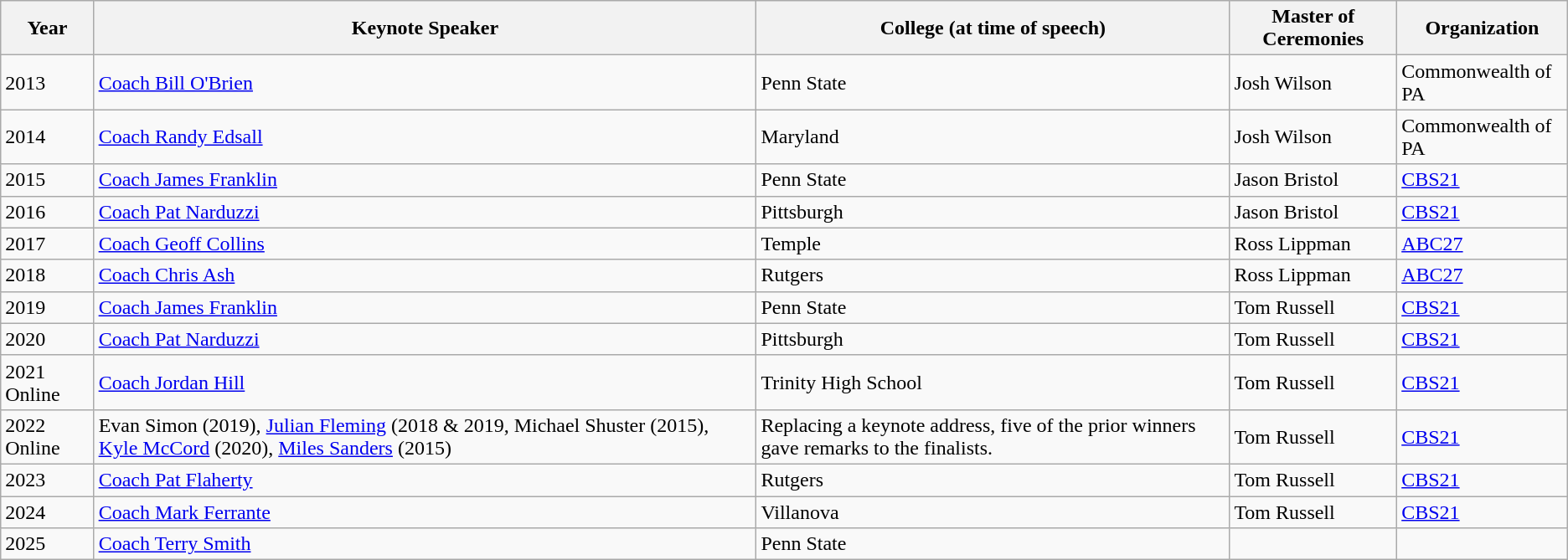<table class="wikitable">
<tr>
<th>Year</th>
<th>Keynote Speaker</th>
<th>College (at time of speech)</th>
<th>Master of Ceremonies</th>
<th>Organization</th>
</tr>
<tr>
<td>2013</td>
<td><a href='#'>Coach Bill O'Brien</a></td>
<td>Penn State</td>
<td>Josh Wilson</td>
<td>Commonwealth of PA</td>
</tr>
<tr>
<td>2014</td>
<td><a href='#'>Coach Randy Edsall</a></td>
<td>Maryland</td>
<td>Josh Wilson</td>
<td>Commonwealth of PA</td>
</tr>
<tr>
<td>2015</td>
<td><a href='#'>Coach James Franklin</a></td>
<td>Penn State</td>
<td>Jason Bristol</td>
<td><a href='#'>CBS21</a></td>
</tr>
<tr>
<td>2016</td>
<td><a href='#'>Coach Pat Narduzzi</a></td>
<td>Pittsburgh</td>
<td>Jason Bristol</td>
<td><a href='#'>CBS21</a></td>
</tr>
<tr>
<td>2017</td>
<td><a href='#'>Coach Geoff Collins</a></td>
<td>Temple</td>
<td>Ross Lippman</td>
<td><a href='#'>ABC27</a></td>
</tr>
<tr>
<td>2018</td>
<td><a href='#'>Coach Chris Ash</a></td>
<td>Rutgers</td>
<td>Ross Lippman</td>
<td><a href='#'>ABC27</a></td>
</tr>
<tr>
<td>2019</td>
<td><a href='#'>Coach James Franklin</a></td>
<td>Penn State</td>
<td>Tom Russell</td>
<td><a href='#'>CBS21</a></td>
</tr>
<tr>
<td>2020</td>
<td><a href='#'>Coach Pat Narduzzi</a></td>
<td>Pittsburgh</td>
<td>Tom Russell</td>
<td><a href='#'>CBS21</a></td>
</tr>
<tr>
<td>2021 Online</td>
<td><a href='#'>Coach Jordan Hill</a></td>
<td>Trinity High School</td>
<td>Tom Russell</td>
<td><a href='#'>CBS21</a></td>
</tr>
<tr>
<td>2022 Online</td>
<td>Evan Simon (2019),  <a href='#'>Julian Fleming</a> (2018 & 2019, Michael Shuster (2015),  <a href='#'>Kyle McCord</a> (2020), <a href='#'>Miles Sanders</a> (2015)</td>
<td>Replacing a keynote address, five of the prior winners gave remarks to the finalists.</td>
<td>Tom Russell</td>
<td><a href='#'>CBS21</a></td>
</tr>
<tr>
<td>2023</td>
<td><a href='#'>Coach Pat Flaherty</a></td>
<td>Rutgers</td>
<td>Tom Russell</td>
<td><a href='#'>CBS21</a></td>
</tr>
<tr>
<td>2024</td>
<td><a href='#'>Coach Mark Ferrante</a></td>
<td>Villanova</td>
<td>Tom Russell</td>
<td><a href='#'>CBS21</a></td>
</tr>
<tr>
<td>2025</td>
<td><a href='#'>Coach Terry Smith</a></td>
<td>Penn State</td>
<td></td>
<td></td>
</tr>
</table>
